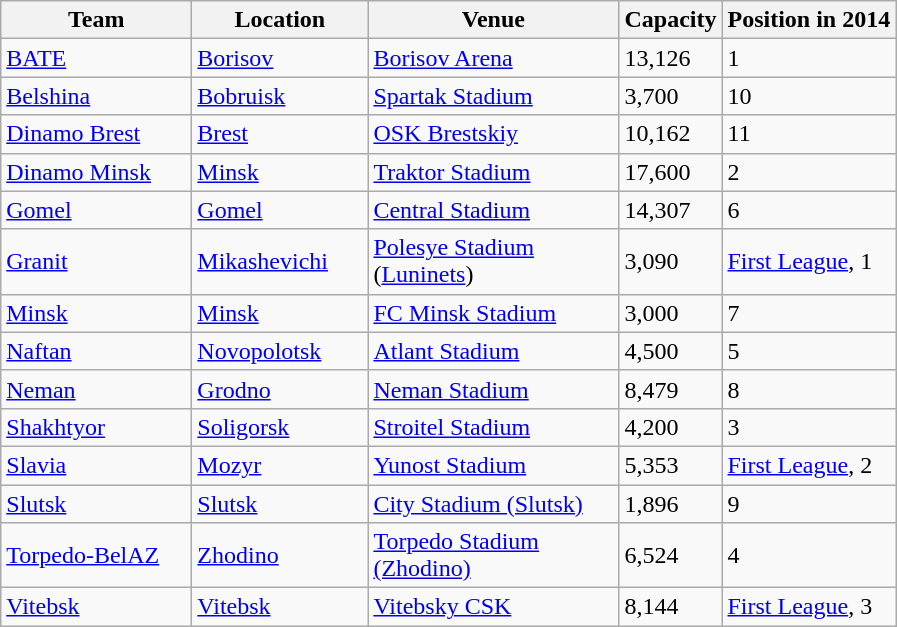<table class="wikitable sortable" style="text-align:left">
<tr>
<th>Team</th>
<th>Location</th>
<th>Venue</th>
<th>Capacity</th>
<th>Position in 2014</th>
</tr>
<tr>
<td width=120><a href='#'>BATE</a></td>
<td width=110><a href='#'>Borisov</a></td>
<td width=160><a href='#'>Borisov Arena</a></td>
<td>13,126</td>
<td>1</td>
</tr>
<tr>
<td><a href='#'>Belshina</a></td>
<td><a href='#'>Bobruisk</a></td>
<td><a href='#'>Spartak Stadium</a></td>
<td>3,700</td>
<td>10</td>
</tr>
<tr>
<td><a href='#'>Dinamo Brest</a></td>
<td><a href='#'>Brest</a></td>
<td><a href='#'>OSK Brestskiy</a></td>
<td>10,162</td>
<td>11</td>
</tr>
<tr>
<td><a href='#'>Dinamo Minsk</a></td>
<td><a href='#'>Minsk</a></td>
<td><a href='#'>Traktor Stadium</a></td>
<td>17,600</td>
<td>2</td>
</tr>
<tr>
<td><a href='#'>Gomel</a></td>
<td><a href='#'>Gomel</a></td>
<td><a href='#'>Central Stadium</a></td>
<td>14,307</td>
<td>6</td>
</tr>
<tr>
<td><a href='#'>Granit</a></td>
<td><a href='#'>Mikashevichi</a></td>
<td><a href='#'>Polesye Stadium</a> (<a href='#'>Luninets</a>)</td>
<td>3,090</td>
<td><a href='#'>First League</a>, 1</td>
</tr>
<tr>
<td><a href='#'>Minsk</a></td>
<td><a href='#'>Minsk</a></td>
<td><a href='#'>FC Minsk Stadium</a></td>
<td>3,000</td>
<td>7</td>
</tr>
<tr>
<td><a href='#'>Naftan</a></td>
<td><a href='#'>Novopolotsk</a></td>
<td><a href='#'>Atlant Stadium</a></td>
<td>4,500</td>
<td>5</td>
</tr>
<tr>
<td><a href='#'>Neman</a></td>
<td><a href='#'>Grodno</a></td>
<td><a href='#'>Neman Stadium</a></td>
<td>8,479</td>
<td>8</td>
</tr>
<tr>
<td><a href='#'>Shakhtyor</a></td>
<td><a href='#'>Soligorsk</a></td>
<td><a href='#'>Stroitel Stadium</a></td>
<td>4,200</td>
<td>3</td>
</tr>
<tr>
<td><a href='#'>Slavia</a></td>
<td><a href='#'>Mozyr</a></td>
<td><a href='#'>Yunost Stadium</a></td>
<td>5,353</td>
<td><a href='#'>First League</a>, 2</td>
</tr>
<tr>
<td><a href='#'>Slutsk</a></td>
<td><a href='#'>Slutsk</a></td>
<td><a href='#'>City Stadium (Slutsk)</a></td>
<td>1,896</td>
<td>9</td>
</tr>
<tr>
<td><a href='#'>Torpedo-BelAZ</a></td>
<td><a href='#'>Zhodino</a></td>
<td><a href='#'>Torpedo Stadium (Zhodino)</a></td>
<td>6,524</td>
<td>4</td>
</tr>
<tr>
<td><a href='#'>Vitebsk</a></td>
<td><a href='#'>Vitebsk</a></td>
<td><a href='#'>Vitebsky CSK</a></td>
<td>8,144</td>
<td><a href='#'>First League</a>, 3</td>
</tr>
</table>
